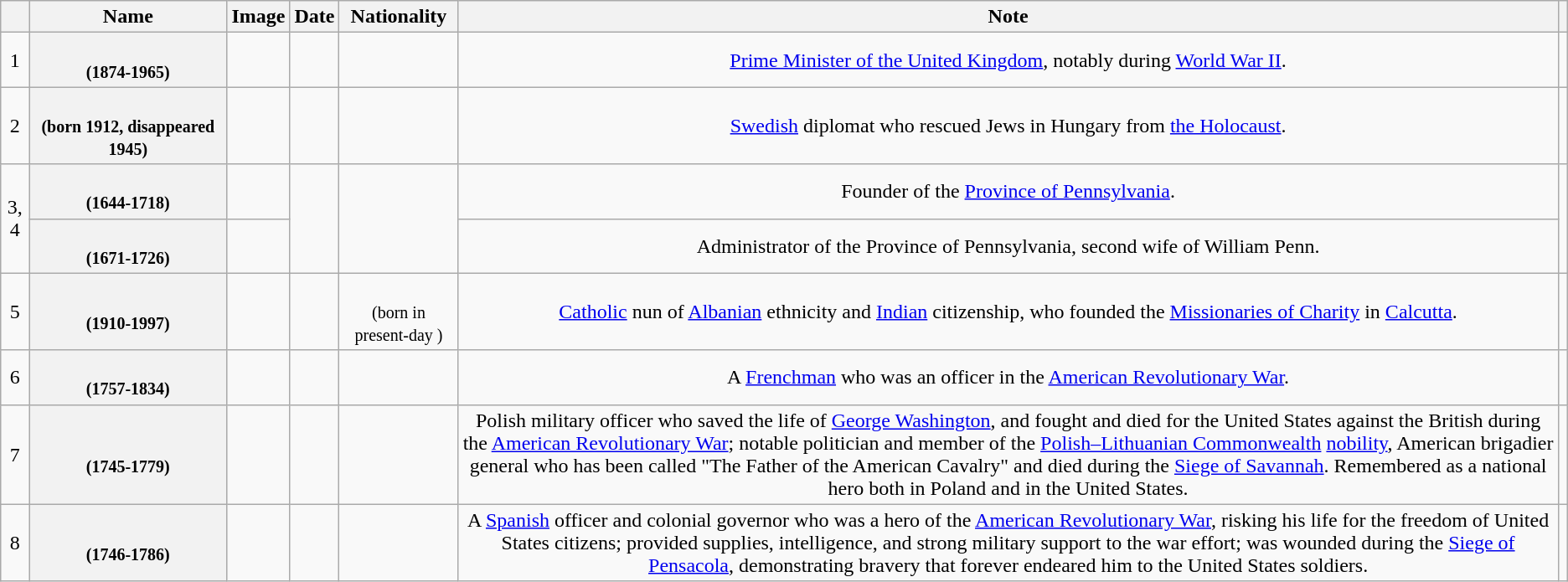<table class="wikitable sortable plainrowheaders" border="1" style="text-align:center">
<tr>
<th scope="col"></th>
<th scope="col" width=150px>Name</th>
<th scope="col" class="unsortable">Image</th>
<th scope="col">Date</th>
<th scope="col" class="unsortable">Nationality</th>
<th scope="col" class="unsortable">Note</th>
<th scope="col" class="unsortable"></th>
</tr>
<tr>
<td>1</td>
<th scope="row" style="text-align:center"><br><small>(1874-1965)</small></th>
<td></td>
<td></td>
<td></td>
<td><a href='#'>Prime Minister of the United Kingdom</a>, notably during <a href='#'>World War II</a>.</td>
<td></td>
</tr>
<tr>
<td>2</td>
<th scope="row" style="text-align:center"><br><small>(born 1912, disappeared 1945)</small></th>
<td></td>
<td><br></td>
<td></td>
<td><a href='#'>Swedish</a> diplomat who rescued Jews in Hungary from <a href='#'>the Holocaust</a>.</td>
<td></td>
</tr>
<tr>
<td rowspan=2 align="center">3, 4</td>
<th scope="row" style="text-align:center"><br><small>(1644-1718)</small></th>
<td></td>
<td rowspan=2 align="center"><br></td>
<td rowspan="2"></td>
<td>Founder of the <a href='#'>Province of Pennsylvania</a>.</td>
<td rowspan="2"></td>
</tr>
<tr>
<th scope="row" style="text-align:center"><br><small>(1671-1726)</small></th>
<td></td>
<td>Administrator of the Province of Pennsylvania, second wife of William Penn.</td>
</tr>
<tr>
<td>5</td>
<th scope="row" style="text-align:center"><br><small>(1910-1997)</small></th>
<td></td>
<td></td>
<td><br><small>(born in present-day )</small></td>
<td><a href='#'>Catholic</a> nun of <a href='#'>Albanian</a> ethnicity and <a href='#'>Indian</a> citizenship, who founded the <a href='#'>Missionaries of Charity</a> in <a href='#'>Calcutta</a>.</td>
<td></td>
</tr>
<tr>
<td>6</td>
<th scope="row" style="text-align:center"><br><small>(1757-1834)</small></th>
<td></td>
<td><br></td>
<td></td>
<td>A <a href='#'>Frenchman</a> who was an officer in the <a href='#'>American Revolutionary War</a>.</td>
<td></td>
</tr>
<tr>
<td>7</td>
<th scope="row" style="text-align:center"><br><small>(1745-1779)</small></th>
<td></td>
<td><br></td>
<td></td>
<td>Polish military officer who saved the life of <a href='#'>George Washington</a>, and fought and died for the United States against the British during the <a href='#'>American Revolutionary War</a>; notable politician and member of the <a href='#'>Polish–Lithuanian Commonwealth</a> <a href='#'>nobility</a>, American brigadier general who has been called "The Father of the American Cavalry" and died during the <a href='#'>Siege of Savannah</a>. Remembered as a national hero both in Poland and in the United States.</td>
<td></td>
</tr>
<tr>
<td>8</td>
<th scope="row" style="text-align:center"><br><small>(1746-1786)</small></th>
<td></td>
<td><br></td>
<td></td>
<td>A <a href='#'>Spanish</a> officer and colonial governor who was a hero of the <a href='#'>American Revolutionary War</a>, risking his life for the freedom of United States citizens; provided supplies, intelligence, and strong military support to the war effort; was wounded during the <a href='#'>Siege of Pensacola</a>, demonstrating bravery that forever endeared him to the United States soldiers.</td>
<td></td>
</tr>
</table>
